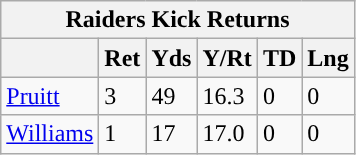<table class="wikitable">
<tr>
<th colspan="6">Raiders Kick Returns</th>
</tr>
<tr>
<th></th>
<th>Ret</th>
<th>Yds</th>
<th>Y/Rt</th>
<th>TD</th>
<th>Lng</th>
</tr>
<tr>
<td><a href='#'>Pruitt</a></td>
<td>3</td>
<td>49</td>
<td>16.3</td>
<td>0</td>
<td>0</td>
</tr>
<tr>
<td><a href='#'>Williams</a></td>
<td>1</td>
<td>17</td>
<td>17.0</td>
<td>0</td>
<td>0</td>
</tr>
</table>
